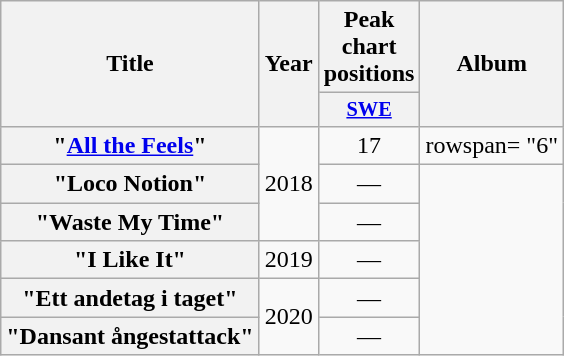<table class="wikitable plainrowheaders" style="text-align:center;">
<tr>
<th scope="col" rowspan="2">Title</th>
<th scope="col" rowspan="2">Year</th>
<th scope="col" colspan="1">Peak chart positions</th>
<th scope="col" rowspan="2">Album</th>
</tr>
<tr>
<th scope="col" style="width:3em;font-size:85%;"><a href='#'>SWE</a><br></th>
</tr>
<tr>
<th scope="row">"<a href='#'>All the Feels</a>"</th>
<td rowspan= "3">2018</td>
<td>17<br></td>
<td>rowspan= "6" </td>
</tr>
<tr>
<th scope="row">"Loco Notion"</th>
<td>—</td>
</tr>
<tr>
<th scope="row">"Waste My Time"</th>
<td>—</td>
</tr>
<tr>
<th scope="row">"I Like It"</th>
<td>2019</td>
<td>—</td>
</tr>
<tr>
<th scope="row">"Ett andetag i taget"</th>
<td rowspan= "2">2020</td>
<td>—</td>
</tr>
<tr>
<th scope="row">"Dansant ångestattack"</th>
<td>—</td>
</tr>
</table>
